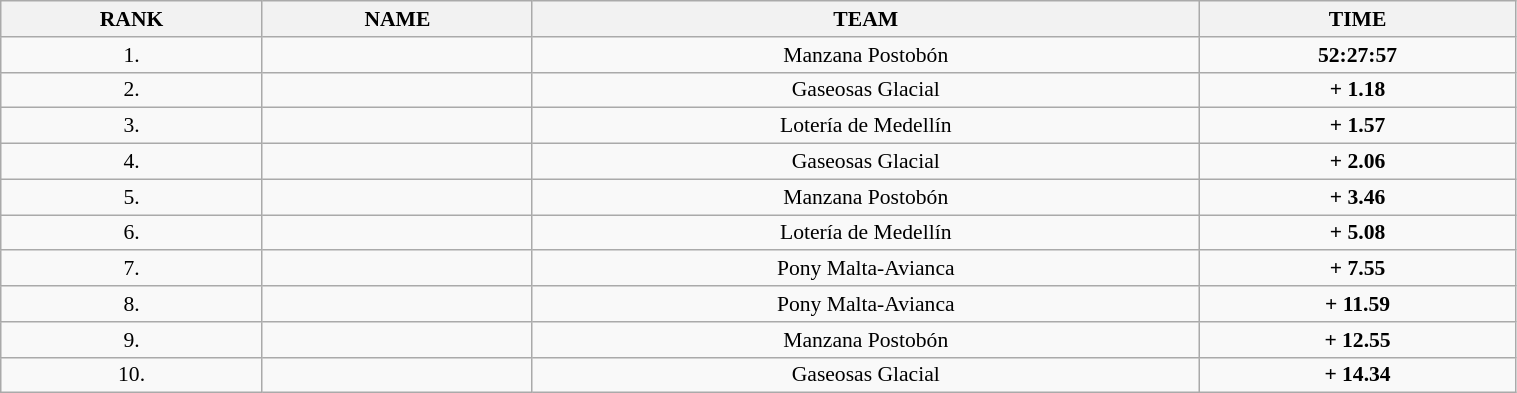<table class="wikitable"  style="font-size:90%; width:80%;">
<tr>
<th>RANK</th>
<th>NAME</th>
<th>TEAM</th>
<th>TIME</th>
</tr>
<tr>
<td style="text-align:center;">1.</td>
<td></td>
<td style="text-align:center;">Manzana Postobón</td>
<td style="text-align:center;"><strong>52:27:57</strong></td>
</tr>
<tr>
<td style="text-align:center;">2.</td>
<td></td>
<td style="text-align:center;">Gaseosas Glacial</td>
<td style="text-align:center;"><strong>+ 1.18</strong></td>
</tr>
<tr>
<td style="text-align:center;">3.</td>
<td></td>
<td style="text-align:center;">Lotería de Medellín</td>
<td style="text-align:center;"><strong>+ 1.57</strong></td>
</tr>
<tr>
<td style="text-align:center;">4.</td>
<td></td>
<td style="text-align:center;">Gaseosas Glacial</td>
<td style="text-align:center;"><strong>+ 2.06</strong></td>
</tr>
<tr>
<td style="text-align:center;">5.</td>
<td></td>
<td style="text-align:center;">Manzana Postobón</td>
<td style="text-align:center;"><strong>+ 3.46</strong></td>
</tr>
<tr>
<td style="text-align:center;">6.</td>
<td></td>
<td style="text-align:center;">Lotería de Medellín</td>
<td style="text-align:center;"><strong>+ 5.08</strong></td>
</tr>
<tr>
<td style="text-align:center;">7.</td>
<td></td>
<td style="text-align:center;">Pony Malta-Avianca</td>
<td style="text-align:center;"><strong>+ 7.55</strong></td>
</tr>
<tr>
<td style="text-align:center;">8.</td>
<td></td>
<td style="text-align:center;">Pony Malta-Avianca</td>
<td style="text-align:center;"><strong>+ 11.59</strong></td>
</tr>
<tr>
<td style="text-align:center;">9.</td>
<td></td>
<td style="text-align:center;">Manzana Postobón</td>
<td style="text-align:center;"><strong>+ 12.55</strong></td>
</tr>
<tr>
<td style="text-align:center;">10.</td>
<td></td>
<td style="text-align:center;">Gaseosas Glacial</td>
<td style="text-align:center;"><strong>+ 14.34</strong></td>
</tr>
</table>
